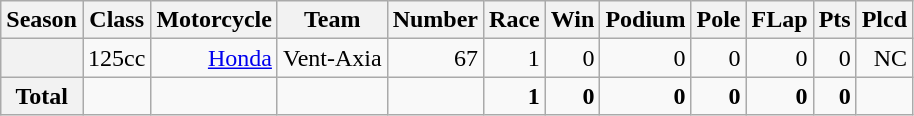<table class="wikitable">
<tr>
<th>Season</th>
<th>Class</th>
<th>Motorcycle</th>
<th>Team</th>
<th>Number</th>
<th>Race</th>
<th>Win</th>
<th>Podium</th>
<th>Pole</th>
<th>FLap</th>
<th>Pts</th>
<th>Plcd</th>
</tr>
<tr align="right">
<th></th>
<td>125cc</td>
<td><a href='#'>Honda</a></td>
<td>Vent-Axia</td>
<td>67</td>
<td>1</td>
<td>0</td>
<td>0</td>
<td>0</td>
<td>0</td>
<td>0</td>
<td>NC</td>
</tr>
<tr align="right">
<th>Total</th>
<td></td>
<td></td>
<td></td>
<td></td>
<td><strong>1</strong></td>
<td><strong>0</strong></td>
<td><strong>0</strong></td>
<td><strong>0</strong></td>
<td><strong>0</strong></td>
<td><strong>0</strong></td>
<td></td>
</tr>
</table>
